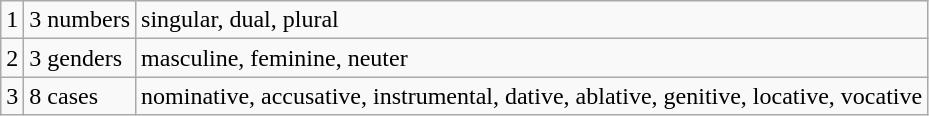<table class="wikitable">
<tr>
<td>1</td>
<td>3 numbers</td>
<td>singular, dual, plural</td>
</tr>
<tr>
<td>2</td>
<td>3 genders</td>
<td>masculine, feminine, neuter</td>
</tr>
<tr>
<td>3</td>
<td>8 cases</td>
<td>nominative, accusative, instrumental, dative, ablative, genitive, locative, vocative</td>
</tr>
</table>
